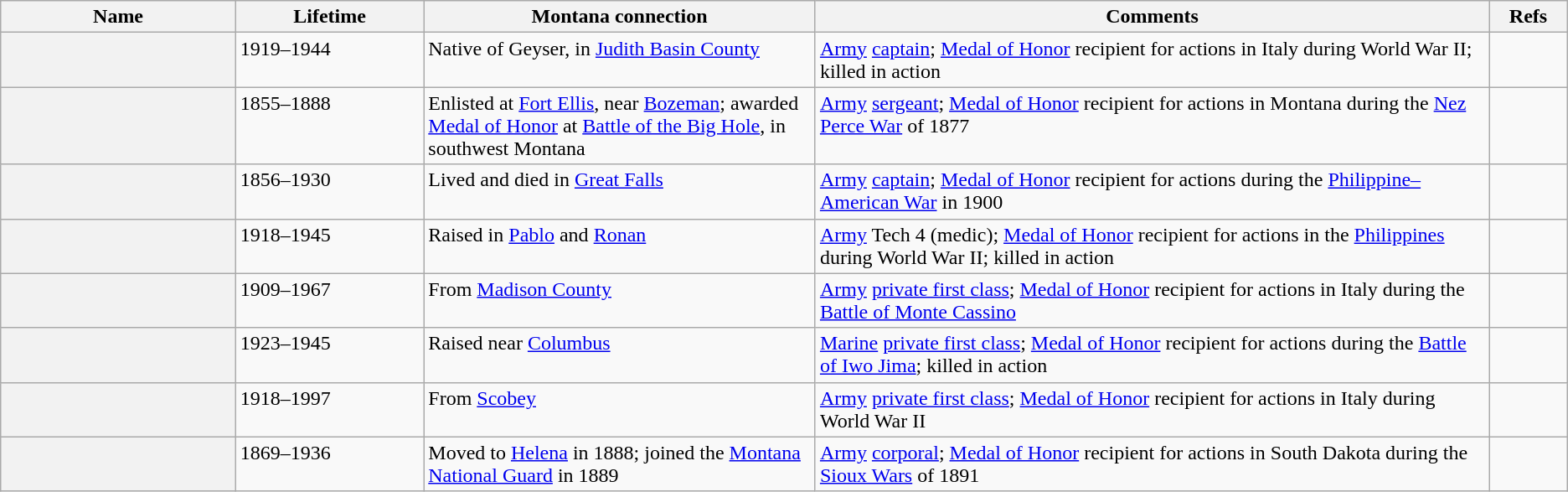<table class="sortable wikitable plainrowheaders">
<tr>
<th style="width:15%;" scope="col">Name</th>
<th style="width:12%;" scope="col">Lifetime</th>
<th class="unsortable" style="width:25%;" scope="col">Montana connection</th>
<th class="unsortable" style="width:43%;" scope="col">Comments</th>
<th class="unsortable" style="width:5%;" scope="col">Refs</th>
</tr>
<tr valign="top">
<th scope="row"></th>
<td>1919–1944</td>
<td>Native of Geyser, in <a href='#'>Judith Basin County</a></td>
<td><a href='#'>Army</a> <a href='#'>captain</a>; <a href='#'>Medal of Honor</a> recipient for actions in Italy during World War II; killed in action</td>
<td style="text-align:center;"></td>
</tr>
<tr valign="top">
<th scope="row"></th>
<td>1855–1888</td>
<td>Enlisted at <a href='#'>Fort Ellis</a>, near <a href='#'>Bozeman</a>; awarded <a href='#'>Medal of Honor</a> at <a href='#'>Battle of the Big Hole</a>, in southwest Montana</td>
<td><a href='#'>Army</a> <a href='#'>sergeant</a>; <a href='#'>Medal of Honor</a> recipient for actions in Montana during the <a href='#'>Nez Perce War</a> of 1877</td>
<td style="text-align:center;"></td>
</tr>
<tr valign="top">
<th scope="row"></th>
<td>1856–1930</td>
<td>Lived and died in <a href='#'>Great Falls</a></td>
<td><a href='#'>Army</a> <a href='#'>captain</a>; <a href='#'>Medal of Honor</a> recipient for actions during the <a href='#'>Philippine–American War</a> in 1900</td>
<td style="text-align:center;"></td>
</tr>
<tr valign="top">
<th scope="row"></th>
<td>1918–1945</td>
<td>Raised in <a href='#'>Pablo</a> and <a href='#'>Ronan</a></td>
<td><a href='#'>Army</a> Tech 4 (medic); <a href='#'>Medal of Honor</a> recipient for actions in the <a href='#'>Philippines</a> during World War II; killed in action</td>
<td style="text-align:center;"></td>
</tr>
<tr valign="top">
<th scope="row"></th>
<td>1909–1967</td>
<td>From <a href='#'>Madison County</a></td>
<td><a href='#'>Army</a> <a href='#'>private first class</a>; <a href='#'>Medal of Honor</a> recipient for actions in Italy during the <a href='#'>Battle of Monte Cassino</a></td>
<td style="text-align:center;"></td>
</tr>
<tr valign="top">
<th scope="row"></th>
<td>1923–1945</td>
<td>Raised near <a href='#'>Columbus</a></td>
<td><a href='#'>Marine</a> <a href='#'>private first class</a>; <a href='#'>Medal of Honor</a> recipient for actions during the <a href='#'>Battle of Iwo Jima</a>; killed in action</td>
<td style="text-align:center;"></td>
</tr>
<tr valign="top">
<th scope="row"></th>
<td>1918–1997</td>
<td>From <a href='#'>Scobey</a></td>
<td><a href='#'>Army</a> <a href='#'>private first class</a>; <a href='#'>Medal of Honor</a> recipient for actions in Italy during World War II</td>
<td style="text-align:center;"></td>
</tr>
<tr valign="top">
<th scope="row"></th>
<td>1869–1936</td>
<td>Moved to <a href='#'>Helena</a> in 1888; joined the <a href='#'>Montana National Guard</a> in 1889</td>
<td><a href='#'>Army</a> <a href='#'>corporal</a>; <a href='#'>Medal of Honor</a> recipient for actions in South Dakota during the <a href='#'>Sioux Wars</a> of 1891</td>
<td style="text-align:center;"></td>
</tr>
</table>
